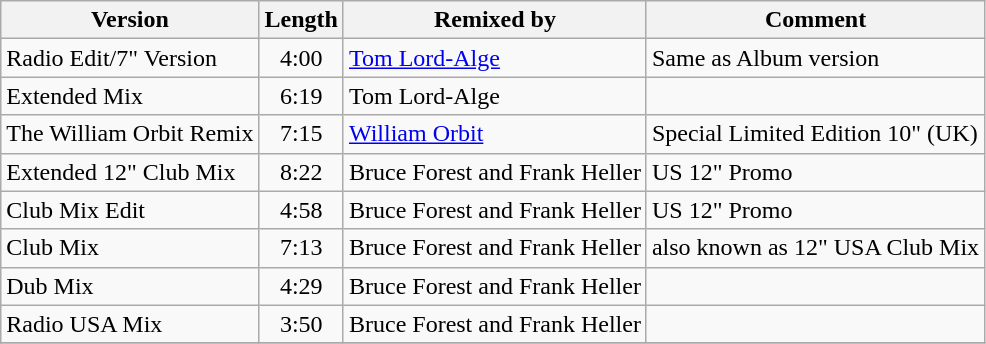<table class="wikitable">
<tr>
<th>Version</th>
<th>Length</th>
<th>Remixed by</th>
<th>Comment</th>
</tr>
<tr>
<td>Radio Edit/7" Version</td>
<td align=center>4:00</td>
<td><a href='#'>Tom Lord-Alge</a></td>
<td>Same as Album version</td>
</tr>
<tr>
<td>Extended Mix</td>
<td align=center>6:19</td>
<td>Tom Lord-Alge</td>
<td></td>
</tr>
<tr>
<td>The William Orbit Remix</td>
<td align=center>7:15</td>
<td><a href='#'>William Orbit</a></td>
<td>Special Limited Edition 10" (UK)</td>
</tr>
<tr>
<td>Extended 12" Club Mix</td>
<td align=center>8:22</td>
<td>Bruce Forest and Frank Heller</td>
<td>US 12" Promo</td>
</tr>
<tr>
<td>Club Mix Edit</td>
<td align=center>4:58</td>
<td>Bruce Forest and Frank Heller</td>
<td>US 12" Promo</td>
</tr>
<tr>
<td>Club Mix</td>
<td align=center>7:13</td>
<td>Bruce Forest and Frank Heller</td>
<td>also known as 12" USA Club Mix</td>
</tr>
<tr>
<td>Dub Mix</td>
<td align=center>4:29</td>
<td>Bruce Forest and Frank Heller</td>
<td></td>
</tr>
<tr>
<td>Radio USA Mix</td>
<td align=center>3:50</td>
<td>Bruce Forest and Frank Heller</td>
<td></td>
</tr>
<tr>
</tr>
</table>
